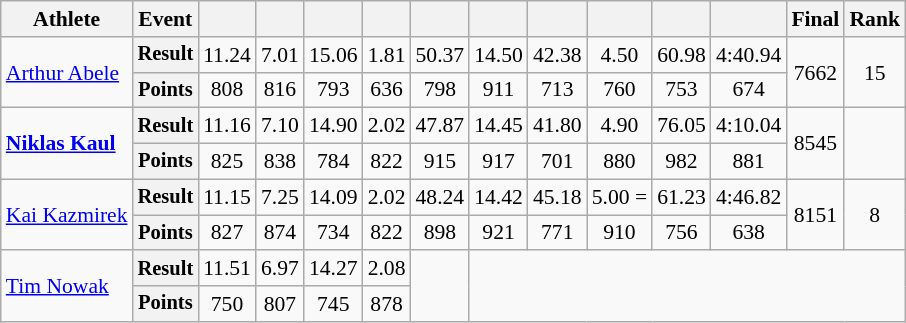<table class=wikitable style=font-size:90%>
<tr>
<th>Athlete</th>
<th>Event</th>
<th></th>
<th></th>
<th></th>
<th></th>
<th></th>
<th></th>
<th></th>
<th></th>
<th></th>
<th></th>
<th>Final</th>
<th>Rank</th>
</tr>
<tr align=center>
<td rowspan=2 style=text-align:left><a href='#'>Arthur Abele</a></td>
<th style=font-size:95%>Result</th>
<td>11.24</td>
<td>7.01</td>
<td>15.06 </td>
<td>1.81</td>
<td>50.37</td>
<td>14.50</td>
<td>42.38</td>
<td>4.50 </td>
<td>60.98 </td>
<td>4:40.94 </td>
<td rowspan=2>7662 </td>
<td rowspan=2>15</td>
</tr>
<tr align=center>
<th style=font-size:95%>Points</th>
<td>808</td>
<td>816</td>
<td>793</td>
<td>636</td>
<td>798</td>
<td>911</td>
<td>713</td>
<td>760</td>
<td>753</td>
<td>674</td>
</tr>
<tr align=center>
<td rowspan=2 style=text-align:left><strong><a href='#'>Niklas Kaul</a></strong></td>
<th style=font-size:95%>Result</th>
<td>11.16 </td>
<td>7.10</td>
<td>14.90 </td>
<td>2.02</td>
<td>47.87 </td>
<td>14.45</td>
<td>41.80</td>
<td>4.90 </td>
<td>76.05 </td>
<td>4:10.04 </td>
<td rowspan=2>8545 </td>
<td rowspan=2></td>
</tr>
<tr align=center>
<th style=font-size:95%>Points</th>
<td>825</td>
<td>838</td>
<td>784</td>
<td>822</td>
<td>915</td>
<td>917</td>
<td>701</td>
<td>880</td>
<td>982</td>
<td>881</td>
</tr>
<tr align=center>
<td rowspan=2 style=text-align:left><a href='#'>Kai Kazmirek</a></td>
<th style=font-size:95%>Result</th>
<td>11.15</td>
<td>7.25</td>
<td>14.09</td>
<td>2.02</td>
<td>48.24 </td>
<td>14.42</td>
<td>45.18</td>
<td>5.00 =</td>
<td>61.23</td>
<td>4:46.82</td>
<td rowspan=2>8151</td>
<td rowspan=2>8</td>
</tr>
<tr align=center>
<th style=font-size:95%>Points</th>
<td>827</td>
<td>874</td>
<td>734</td>
<td>822</td>
<td>898</td>
<td>921</td>
<td>771</td>
<td>910</td>
<td>756</td>
<td>638</td>
</tr>
<tr align=center>
<td rowspan=2 style=text-align:left><a href='#'>Tim Nowak</a></td>
<th style=font-size:95%>Result</th>
<td>11.51</td>
<td>6.97</td>
<td>14.27</td>
<td>2.08 </td>
<td rowspan=2></td>
<td rowspan=2 colspan=7></td>
</tr>
<tr align=center>
<th style=font-size:95%>Points</th>
<td>750</td>
<td>807</td>
<td>745</td>
<td>878</td>
</tr>
</table>
